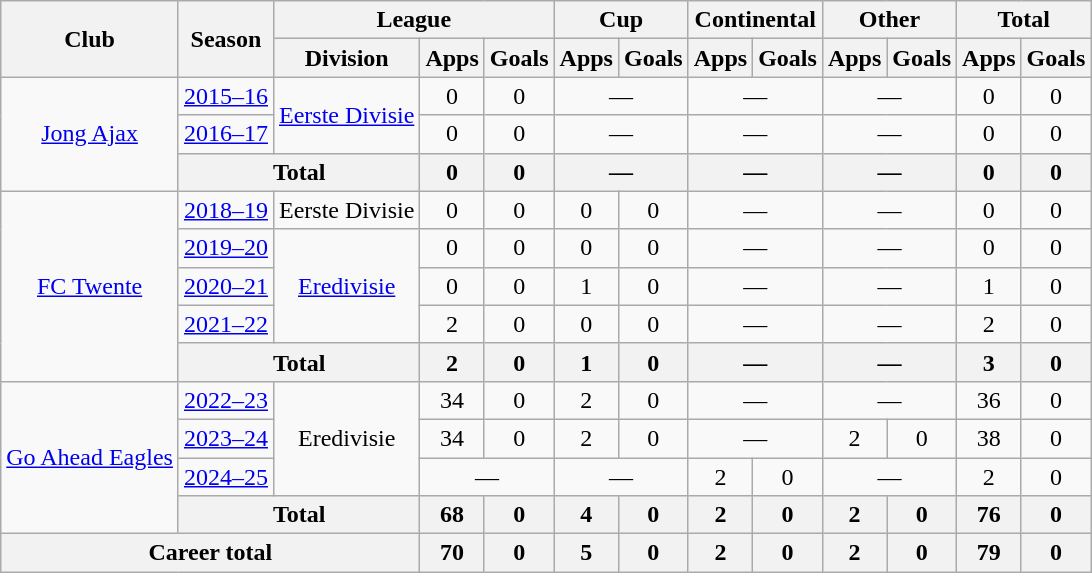<table class="wikitable" style="text-align:center">
<tr>
<th rowspan=2>Club</th>
<th rowspan=2>Season</th>
<th colspan=3>League</th>
<th colspan=2>Cup</th>
<th colspan=2>Continental</th>
<th colspan=2>Other</th>
<th colspan=2>Total</th>
</tr>
<tr>
<th>Division</th>
<th>Apps</th>
<th>Goals</th>
<th>Apps</th>
<th>Goals</th>
<th>Apps</th>
<th>Goals</th>
<th>Apps</th>
<th>Goals</th>
<th>Apps</th>
<th>Goals</th>
</tr>
<tr>
<td rowspan="3"><a href='#'>Jong Ajax</a></td>
<td><a href='#'>2015–16</a></td>
<td rowspan="2"><a href='#'>Eerste Divisie</a></td>
<td>0</td>
<td>0</td>
<td colspan="2">—</td>
<td colspan="2">—</td>
<td colspan="2">—</td>
<td>0</td>
<td>0</td>
</tr>
<tr>
<td><a href='#'>2016–17</a></td>
<td>0</td>
<td>0</td>
<td colspan="2">—</td>
<td colspan="2">—</td>
<td colspan="2">—</td>
<td>0</td>
<td>0</td>
</tr>
<tr>
<th colspan=2>Total</th>
<th>0</th>
<th>0</th>
<th colspan="2">—</th>
<th colspan="2">—</th>
<th colspan="2">—</th>
<th>0</th>
<th>0</th>
</tr>
<tr>
<td rowspan="5"><a href='#'>FC Twente</a></td>
<td><a href='#'>2018–19</a></td>
<td rowspan="1">Eerste Divisie</td>
<td>0</td>
<td>0</td>
<td>0</td>
<td>0</td>
<td colspan="2">—</td>
<td colspan="2">—</td>
<td>0</td>
<td>0</td>
</tr>
<tr>
<td><a href='#'>2019–20</a></td>
<td rowspan="3"><a href='#'>Eredivisie</a></td>
<td>0</td>
<td>0</td>
<td>0</td>
<td>0</td>
<td colspan="2">—</td>
<td colspan="2">—</td>
<td>0</td>
<td>0</td>
</tr>
<tr>
<td><a href='#'>2020–21</a></td>
<td>0</td>
<td>0</td>
<td>1</td>
<td>0</td>
<td colspan="2">—</td>
<td colspan="2">—</td>
<td>1</td>
<td>0</td>
</tr>
<tr>
<td><a href='#'>2021–22</a></td>
<td>2</td>
<td>0</td>
<td>0</td>
<td>0</td>
<td colspan="2">—</td>
<td colspan="2">—</td>
<td>2</td>
<td>0</td>
</tr>
<tr>
<th colspan=2>Total</th>
<th>2</th>
<th>0</th>
<th>1</th>
<th>0</th>
<th colspan="2">—</th>
<th colspan="2">—</th>
<th>3</th>
<th>0</th>
</tr>
<tr>
<td rowspan="4"><a href='#'>Go Ahead Eagles</a></td>
<td><a href='#'>2022–23</a></td>
<td rowspan="3">Eredivisie</td>
<td>34</td>
<td>0</td>
<td>2</td>
<td>0</td>
<td colspan="2">—</td>
<td colspan="2">—</td>
<td>36</td>
<td>0</td>
</tr>
<tr>
<td><a href='#'>2023–24</a></td>
<td>34</td>
<td>0</td>
<td>2</td>
<td>0</td>
<td colspan="2">—</td>
<td>2</td>
<td>0</td>
<td>38</td>
<td>0</td>
</tr>
<tr>
<td><a href='#'>2024–25</a></td>
<td colspan="2">—</td>
<td colspan="2">—</td>
<td>2</td>
<td>0</td>
<td colspan="2">—</td>
<td>2</td>
<td>0</td>
</tr>
<tr>
<th colspan=2>Total</th>
<th>68</th>
<th>0</th>
<th>4</th>
<th>0</th>
<th>2</th>
<th>0</th>
<th>2</th>
<th>0</th>
<th>76</th>
<th>0</th>
</tr>
<tr>
<th colspan=3>Career total</th>
<th>70</th>
<th>0</th>
<th>5</th>
<th>0</th>
<th>2</th>
<th>0</th>
<th>2</th>
<th>0</th>
<th>79</th>
<th>0</th>
</tr>
</table>
